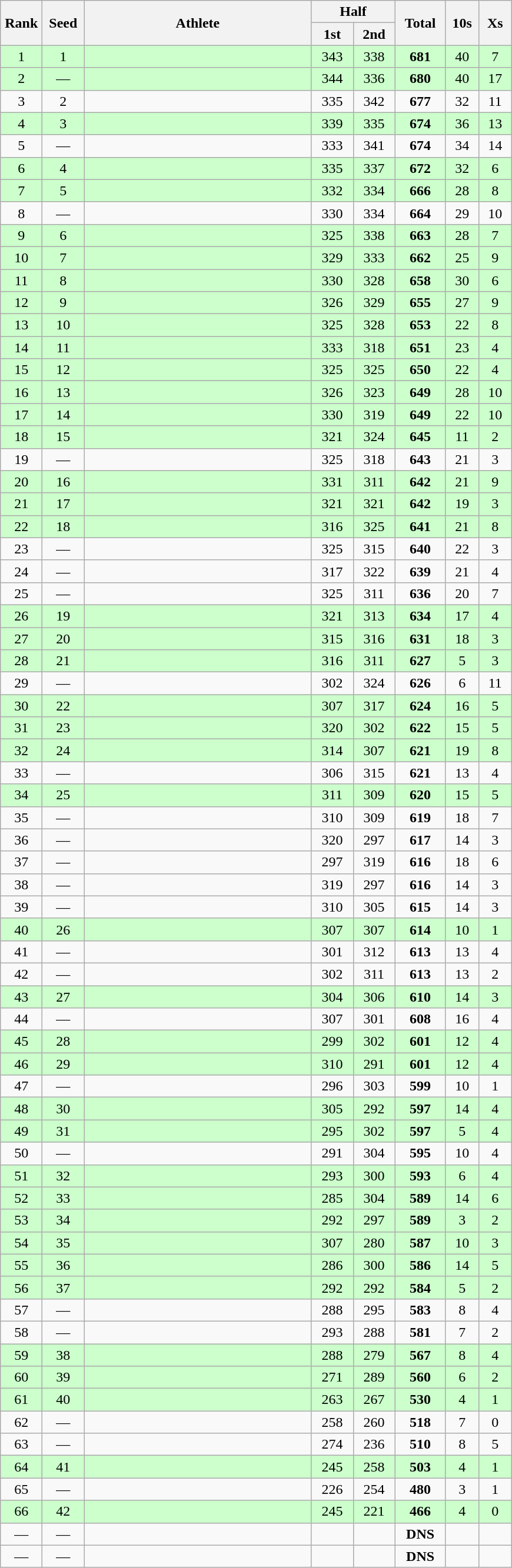<table class="wikitable" style="text-align:center">
<tr>
<th rowspan=2 width=40>Rank</th>
<th rowspan=2 width=40>Seed</th>
<th rowspan=2 width=250>Athlete</th>
<th colspan=2>Half</th>
<th rowspan=2 width=50>Total</th>
<th rowspan=2 width=30>10s</th>
<th rowspan=2 width=30>Xs</th>
</tr>
<tr>
<th width=40>1st</th>
<th width=40>2nd</th>
</tr>
<tr bgcolor=ccffcc>
<td>1</td>
<td>1</td>
<td align=left></td>
<td>343</td>
<td>338</td>
<td><strong>681</strong></td>
<td>40</td>
<td>7</td>
</tr>
<tr bgcolor=ccffcc>
<td>2 </td>
<td>—</td>
<td align=left></td>
<td>344</td>
<td>336</td>
<td><strong>680</strong></td>
<td>40</td>
<td>17</td>
</tr>
<tr>
<td>3 </td>
<td>2</td>
<td align=left></td>
<td>335</td>
<td>342</td>
<td><strong>677</strong></td>
<td>32</td>
<td>11</td>
</tr>
<tr bgcolor=ccffcc>
<td>4</td>
<td>3</td>
<td align=left></td>
<td>339</td>
<td>335</td>
<td><strong>674</strong></td>
<td>36</td>
<td>13</td>
</tr>
<tr>
<td>5</td>
<td>—</td>
<td align=left></td>
<td>333</td>
<td>341</td>
<td><strong>674</strong></td>
<td>34</td>
<td>14</td>
</tr>
<tr bgcolor=ccffcc>
<td>6</td>
<td>4</td>
<td align=left></td>
<td>335</td>
<td>337</td>
<td><strong>672</strong></td>
<td>32</td>
<td>6</td>
</tr>
<tr bgcolor=ccffcc>
<td>7</td>
<td>5</td>
<td align=left></td>
<td>332</td>
<td>334</td>
<td><strong>666</strong></td>
<td>28</td>
<td>8</td>
</tr>
<tr>
<td>8</td>
<td>—</td>
<td align=left></td>
<td>330</td>
<td>334</td>
<td><strong>664</strong></td>
<td>29</td>
<td>10</td>
</tr>
<tr bgcolor=ccffcc>
<td>9</td>
<td>6</td>
<td align=left></td>
<td>325</td>
<td>338</td>
<td><strong>663</strong></td>
<td>28</td>
<td>7</td>
</tr>
<tr bgcolor=ccffcc>
<td>10</td>
<td>7</td>
<td align=left></td>
<td>329</td>
<td>333</td>
<td><strong>662</strong></td>
<td>25</td>
<td>9</td>
</tr>
<tr bgcolor=ccffcc>
<td>11</td>
<td>8</td>
<td align=left></td>
<td>330</td>
<td>328</td>
<td><strong>658</strong></td>
<td>30</td>
<td>6</td>
</tr>
<tr bgcolor=ccffcc>
<td>12</td>
<td>9</td>
<td align=left></td>
<td>326</td>
<td>329</td>
<td><strong>655</strong></td>
<td>27</td>
<td>9</td>
</tr>
<tr bgcolor=ccffcc>
<td>13</td>
<td>10</td>
<td align=left></td>
<td>325</td>
<td>328</td>
<td><strong>653</strong></td>
<td>22</td>
<td>8</td>
</tr>
<tr bgcolor=ccffcc>
<td>14</td>
<td>11</td>
<td align=left></td>
<td>333</td>
<td>318</td>
<td><strong>651</strong></td>
<td>23</td>
<td>4</td>
</tr>
<tr bgcolor=ccffcc>
<td>15</td>
<td>12</td>
<td align=left></td>
<td>325</td>
<td>325</td>
<td><strong>650</strong></td>
<td>22</td>
<td>4</td>
</tr>
<tr bgcolor=ccffcc>
<td>16</td>
<td>13</td>
<td align=left></td>
<td>326</td>
<td>323</td>
<td><strong>649</strong></td>
<td>28</td>
<td>10</td>
</tr>
<tr bgcolor=ccffcc>
<td>17</td>
<td>14</td>
<td align=left></td>
<td>330</td>
<td>319</td>
<td><strong>649</strong></td>
<td>22</td>
<td>10</td>
</tr>
<tr bgcolor=ccffcc>
<td>18</td>
<td>15</td>
<td align=left></td>
<td>321</td>
<td>324</td>
<td><strong>645</strong></td>
<td>11</td>
<td>2</td>
</tr>
<tr>
<td>19</td>
<td>—</td>
<td align=left></td>
<td>325</td>
<td>318</td>
<td><strong>643</strong></td>
<td>21</td>
<td>3</td>
</tr>
<tr bgcolor=ccffcc>
<td>20</td>
<td>16</td>
<td align=left></td>
<td>331</td>
<td>311</td>
<td><strong>642</strong></td>
<td>21</td>
<td>9</td>
</tr>
<tr bgcolor=ccffcc>
<td>21</td>
<td>17</td>
<td align=left></td>
<td>321</td>
<td>321</td>
<td><strong>642</strong></td>
<td>19</td>
<td>3</td>
</tr>
<tr bgcolor=ccffcc>
<td>22</td>
<td>18</td>
<td align=left></td>
<td>316</td>
<td>325</td>
<td><strong>641</strong></td>
<td>21</td>
<td>8</td>
</tr>
<tr>
<td>23</td>
<td>—</td>
<td align=left></td>
<td>325</td>
<td>315</td>
<td><strong>640</strong></td>
<td>22</td>
<td>3</td>
</tr>
<tr>
<td>24</td>
<td>—</td>
<td align=left></td>
<td>317</td>
<td>322</td>
<td><strong>639</strong></td>
<td>21</td>
<td>4</td>
</tr>
<tr>
<td>25</td>
<td>—</td>
<td align=left></td>
<td>325</td>
<td>311</td>
<td><strong>636</strong></td>
<td>20</td>
<td>7</td>
</tr>
<tr bgcolor=ccffcc>
<td>26</td>
<td>19</td>
<td align=left></td>
<td>321</td>
<td>313</td>
<td><strong>634</strong></td>
<td>17</td>
<td>4</td>
</tr>
<tr bgcolor=ccffcc>
<td>27</td>
<td>20</td>
<td align=left></td>
<td>315</td>
<td>316</td>
<td><strong>631</strong></td>
<td>18</td>
<td>3</td>
</tr>
<tr bgcolor=ccffcc>
<td>28</td>
<td>21</td>
<td align=left></td>
<td>316</td>
<td>311</td>
<td><strong>627</strong></td>
<td>5</td>
<td>3</td>
</tr>
<tr>
<td>29</td>
<td>—</td>
<td align=left></td>
<td>302</td>
<td>324</td>
<td><strong>626</strong></td>
<td>6</td>
<td>11</td>
</tr>
<tr bgcolor=ccffcc>
<td>30</td>
<td>22</td>
<td align=left></td>
<td>307</td>
<td>317</td>
<td><strong>624</strong></td>
<td>16</td>
<td>5</td>
</tr>
<tr bgcolor=ccffcc>
<td>31</td>
<td>23</td>
<td align=left></td>
<td>320</td>
<td>302</td>
<td><strong>622</strong></td>
<td>15</td>
<td>5</td>
</tr>
<tr bgcolor=ccffcc>
<td>32</td>
<td>24</td>
<td align=left></td>
<td>314</td>
<td>307</td>
<td><strong>621</strong></td>
<td>19</td>
<td>8</td>
</tr>
<tr>
<td>33</td>
<td>—</td>
<td align=left></td>
<td>306</td>
<td>315</td>
<td><strong>621</strong></td>
<td>13</td>
<td>4</td>
</tr>
<tr bgcolor=ccffcc>
<td>34</td>
<td>25</td>
<td align=left></td>
<td>311</td>
<td>309</td>
<td><strong>620</strong></td>
<td>15</td>
<td>5</td>
</tr>
<tr>
<td>35</td>
<td>—</td>
<td align=left></td>
<td>310</td>
<td>309</td>
<td><strong>619</strong></td>
<td>18</td>
<td>7</td>
</tr>
<tr>
<td>36</td>
<td>—</td>
<td align=left></td>
<td>320</td>
<td>297</td>
<td><strong>617</strong></td>
<td>14</td>
<td>3</td>
</tr>
<tr>
<td>37</td>
<td>—</td>
<td align=left></td>
<td>297</td>
<td>319</td>
<td><strong>616</strong></td>
<td>18</td>
<td>6</td>
</tr>
<tr>
<td>38</td>
<td>—</td>
<td align=left></td>
<td>319</td>
<td>297</td>
<td><strong>616</strong></td>
<td>14</td>
<td>3</td>
</tr>
<tr>
<td>39</td>
<td>—</td>
<td align=left></td>
<td>310</td>
<td>305</td>
<td><strong>615</strong></td>
<td>14</td>
<td>3</td>
</tr>
<tr bgcolor=ccffcc>
<td>40</td>
<td>26</td>
<td align=left></td>
<td>307</td>
<td>307</td>
<td><strong>614</strong></td>
<td>10</td>
<td>1</td>
</tr>
<tr>
<td>41</td>
<td>—</td>
<td align=left></td>
<td>301</td>
<td>312</td>
<td><strong>613</strong></td>
<td>13</td>
<td>4</td>
</tr>
<tr>
<td>42</td>
<td>—</td>
<td align=left></td>
<td>302</td>
<td>311</td>
<td><strong>613</strong></td>
<td>13</td>
<td>2</td>
</tr>
<tr bgcolor=ccffcc>
<td>43</td>
<td>27</td>
<td align=left></td>
<td>304</td>
<td>306</td>
<td><strong>610</strong></td>
<td>14</td>
<td>3</td>
</tr>
<tr>
<td>44</td>
<td>—</td>
<td align=left></td>
<td>307</td>
<td>301</td>
<td><strong>608</strong></td>
<td>16</td>
<td>4</td>
</tr>
<tr bgcolor=ccffcc>
<td>45</td>
<td>28</td>
<td align=left></td>
<td>299</td>
<td>302</td>
<td><strong>601</strong></td>
<td>12</td>
<td>4</td>
</tr>
<tr bgcolor=ccffcc>
<td>46</td>
<td>29</td>
<td align=left></td>
<td>310</td>
<td>291</td>
<td><strong>601</strong></td>
<td>12</td>
<td>4</td>
</tr>
<tr>
<td>47</td>
<td>—</td>
<td align=left></td>
<td>296</td>
<td>303</td>
<td><strong>599</strong></td>
<td>10</td>
<td>1</td>
</tr>
<tr bgcolor=ccffcc>
<td>48</td>
<td>30</td>
<td align=left></td>
<td>305</td>
<td>292</td>
<td><strong>597</strong></td>
<td>14</td>
<td>4</td>
</tr>
<tr bgcolor=ccffcc>
<td>49</td>
<td>31</td>
<td align=left></td>
<td>295</td>
<td>302</td>
<td><strong>597</strong></td>
<td>5</td>
<td>4</td>
</tr>
<tr>
<td>50</td>
<td>—</td>
<td align=left></td>
<td>291</td>
<td>304</td>
<td><strong>595</strong></td>
<td>10</td>
<td>4</td>
</tr>
<tr bgcolor=ccffcc>
<td>51</td>
<td>32</td>
<td align=left></td>
<td>293</td>
<td>300</td>
<td><strong>593</strong></td>
<td>6</td>
<td>4</td>
</tr>
<tr bgcolor=ccffcc>
<td>52</td>
<td>33</td>
<td align=left></td>
<td>285</td>
<td>304</td>
<td><strong>589</strong></td>
<td>14</td>
<td>6</td>
</tr>
<tr bgcolor=ccffcc>
<td>53</td>
<td>34</td>
<td align=left></td>
<td>292</td>
<td>297</td>
<td><strong>589</strong></td>
<td>3</td>
<td>2</td>
</tr>
<tr bgcolor=ccffcc>
<td>54</td>
<td>35</td>
<td align=left></td>
<td>307</td>
<td>280</td>
<td><strong>587</strong></td>
<td>10</td>
<td>3</td>
</tr>
<tr bgcolor=ccffcc>
<td>55</td>
<td>36</td>
<td align=left></td>
<td>286</td>
<td>300</td>
<td><strong>586</strong></td>
<td>14</td>
<td>5</td>
</tr>
<tr bgcolor=ccffcc>
<td>56</td>
<td>37</td>
<td align=left></td>
<td>292</td>
<td>292</td>
<td><strong>584</strong></td>
<td>5</td>
<td>2</td>
</tr>
<tr>
<td>57</td>
<td>—</td>
<td align=left></td>
<td>288</td>
<td>295</td>
<td><strong>583</strong></td>
<td>8</td>
<td>4</td>
</tr>
<tr>
<td>58</td>
<td>—</td>
<td align=left></td>
<td>293</td>
<td>288</td>
<td><strong>581</strong></td>
<td>7</td>
<td>2</td>
</tr>
<tr bgcolor=ccffcc>
<td>59</td>
<td>38</td>
<td align=left></td>
<td>288</td>
<td>279</td>
<td><strong>567</strong></td>
<td>8</td>
<td>4</td>
</tr>
<tr bgcolor=ccffcc>
<td>60</td>
<td>39</td>
<td align=left></td>
<td>271</td>
<td>289</td>
<td><strong>560</strong></td>
<td>6</td>
<td>2</td>
</tr>
<tr bgcolor=ccffcc>
<td>61</td>
<td>40</td>
<td align=left></td>
<td>263</td>
<td>267</td>
<td><strong>530</strong></td>
<td>4</td>
<td>1</td>
</tr>
<tr>
<td>62</td>
<td>—</td>
<td align=left></td>
<td>258</td>
<td>260</td>
<td><strong>518</strong></td>
<td>7</td>
<td>0</td>
</tr>
<tr>
<td>63</td>
<td>—</td>
<td align=left></td>
<td>274</td>
<td>236</td>
<td><strong>510</strong></td>
<td>8</td>
<td>5</td>
</tr>
<tr bgcolor=ccffcc>
<td>64</td>
<td>41</td>
<td align=left></td>
<td>245</td>
<td>258</td>
<td><strong>503</strong></td>
<td>4</td>
<td>1</td>
</tr>
<tr>
<td>65</td>
<td>—</td>
<td align=left></td>
<td>226</td>
<td>254</td>
<td><strong>480</strong></td>
<td>3</td>
<td>1</td>
</tr>
<tr bgcolor=ccffcc>
<td>66</td>
<td>42</td>
<td align=left></td>
<td>245</td>
<td>221</td>
<td><strong>466</strong></td>
<td>4</td>
<td>0</td>
</tr>
<tr>
<td>—</td>
<td>—</td>
<td align=left></td>
<td></td>
<td></td>
<td><strong>DNS</strong></td>
<td></td>
<td></td>
</tr>
<tr>
<td>—</td>
<td>—</td>
<td align=left></td>
<td></td>
<td></td>
<td><strong>DNS</strong></td>
<td></td>
<td></td>
</tr>
</table>
